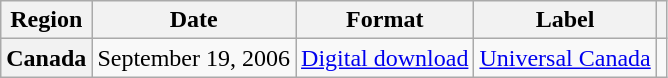<table class="wikitable plainrowheaders">
<tr>
<th scope="col">Region</th>
<th scope="col">Date</th>
<th scope="col">Format</th>
<th scope="col">Label</th>
<th scope="col"></th>
</tr>
<tr>
<th scope="row">Canada</th>
<td>September 19, 2006</td>
<td><a href='#'>Digital download</a></td>
<td><a href='#'>Universal Canada</a></td>
<td align="center"></td>
</tr>
</table>
